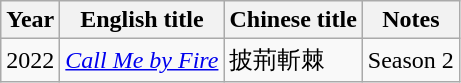<table class="wikitable">
<tr>
<th>Year</th>
<th>English title</th>
<th>Chinese title</th>
<th>Notes</th>
</tr>
<tr>
<td>2022</td>
<td><em><a href='#'>Call Me by Fire</a></em></td>
<td>披荊斬棘</td>
<td>Season 2</td>
</tr>
</table>
